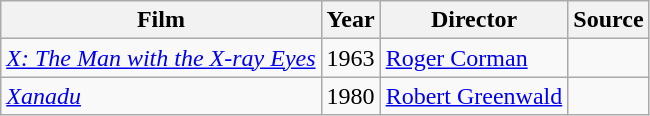<table class="wikitable sortable">
<tr>
<th>Film</th>
<th>Year</th>
<th>Director</th>
<th class="unsortable">Source</th>
</tr>
<tr>
<td><em><a href='#'>X: The Man with the X-ray Eyes</a></em></td>
<td>1963</td>
<td><a href='#'>Roger Corman</a></td>
<td></td>
</tr>
<tr>
<td><em><a href='#'>Xanadu</a></em></td>
<td>1980</td>
<td><a href='#'>Robert Greenwald</a></td>
<td></td>
</tr>
</table>
